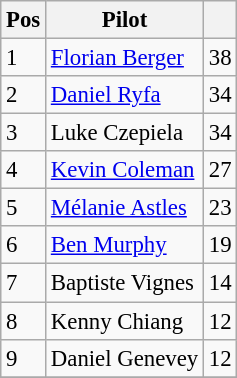<table class="wikitable" style="font-size: 95%;">
<tr>
<th>Pos</th>
<th>Pilot</th>
<th></th>
</tr>
<tr>
<td>1</td>
<td> <a href='#'>Florian Berger</a></td>
<td style="text-align: right;">38</td>
</tr>
<tr>
<td>2</td>
<td> <a href='#'>Daniel Ryfa</a></td>
<td style="text-align: right;">34</td>
</tr>
<tr>
<td>3</td>
<td> Luke Czepiela</td>
<td style="text-align: right;">34</td>
</tr>
<tr>
<td>4</td>
<td> <a href='#'>Kevin Coleman</a></td>
<td style="text-align: right;">27</td>
</tr>
<tr>
<td>5</td>
<td> <a href='#'>Mélanie Astles</a></td>
<td style="text-align: right;">23</td>
</tr>
<tr>
<td>6</td>
<td> <a href='#'>Ben Murphy</a></td>
<td style="text-align: right;">19</td>
</tr>
<tr>
<td>7</td>
<td> Baptiste Vignes</td>
<td style="text-align: right;">14</td>
</tr>
<tr>
<td>8</td>
<td> Kenny Chiang</td>
<td style="text-align: right;">12</td>
</tr>
<tr>
<td>9</td>
<td> Daniel Genevey</td>
<td style="text-align: right;">12</td>
</tr>
<tr>
</tr>
</table>
